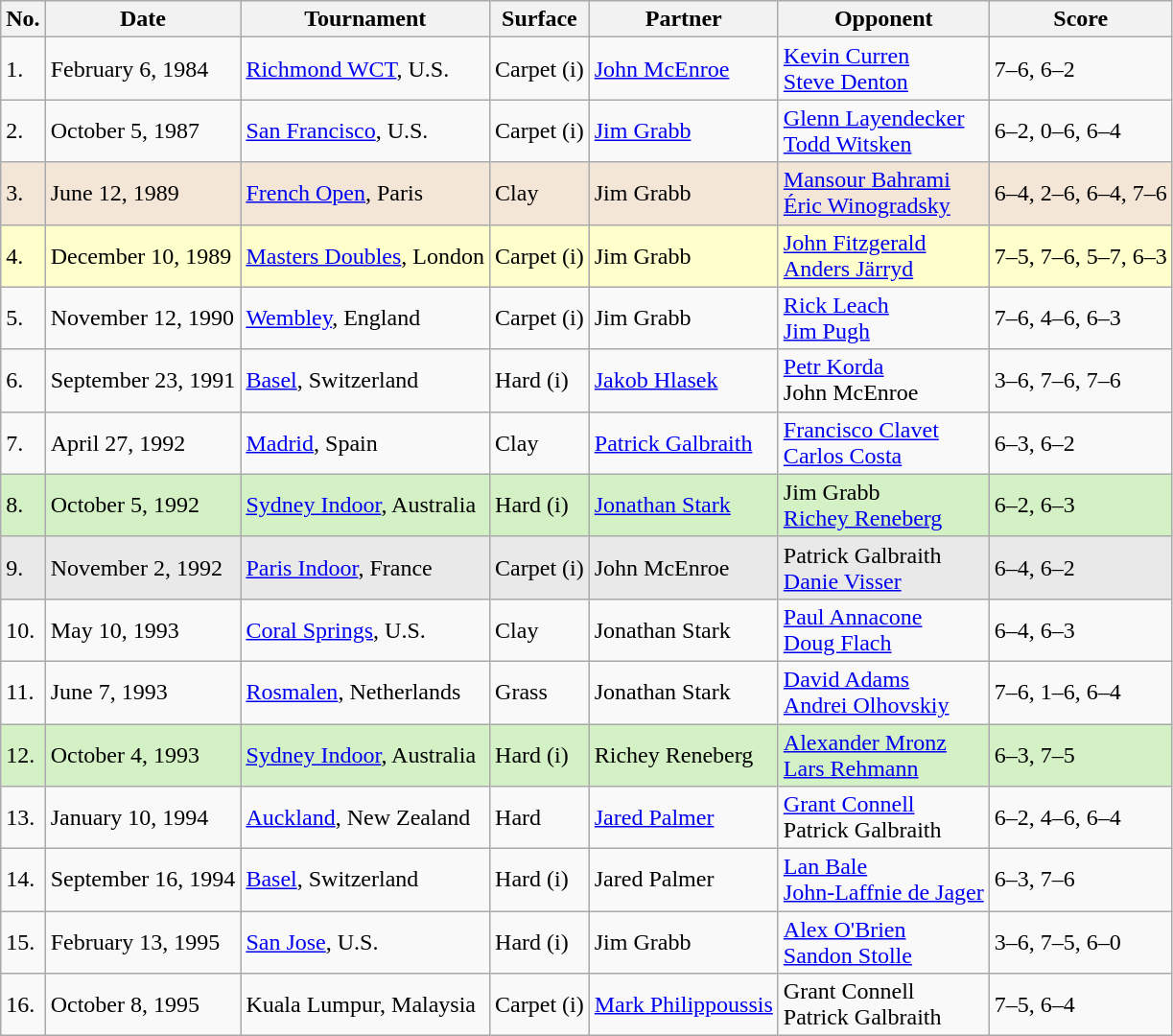<table class="sortable wikitable">
<tr style="background:#eee;">
<th>No.</th>
<th>Date</th>
<th>Tournament</th>
<th>Surface</th>
<th>Partner</th>
<th>Opponent</th>
<th>Score</th>
</tr>
<tr>
<td>1.</td>
<td>February 6, 1984</td>
<td><a href='#'>Richmond WCT</a>, U.S.</td>
<td>Carpet (i)</td>
<td> <a href='#'>John McEnroe</a></td>
<td> <a href='#'>Kevin Curren</a> <br>  <a href='#'>Steve Denton</a></td>
<td>7–6, 6–2</td>
</tr>
<tr>
<td>2.</td>
<td>October 5, 1987</td>
<td><a href='#'>San Francisco</a>, U.S.</td>
<td>Carpet (i)</td>
<td> <a href='#'>Jim Grabb</a></td>
<td> <a href='#'>Glenn Layendecker</a> <br>  <a href='#'>Todd Witsken</a></td>
<td>6–2, 0–6, 6–4</td>
</tr>
<tr style="background:#f3e6d7;">
<td>3.</td>
<td>June 12, 1989</td>
<td><a href='#'>French Open</a>, Paris</td>
<td>Clay</td>
<td> Jim Grabb</td>
<td> <a href='#'>Mansour Bahrami</a> <br>  <a href='#'>Éric Winogradsky</a></td>
<td>6–4, 2–6, 6–4, 7–6</td>
</tr>
<tr style="background:#ffc;">
<td>4.</td>
<td>December 10, 1989</td>
<td><a href='#'>Masters Doubles</a>, London</td>
<td>Carpet (i)</td>
<td> Jim Grabb</td>
<td> <a href='#'>John Fitzgerald</a> <br>  <a href='#'>Anders Järryd</a></td>
<td>7–5, 7–6, 5–7, 6–3</td>
</tr>
<tr>
<td>5.</td>
<td>November 12, 1990</td>
<td><a href='#'>Wembley</a>, England</td>
<td>Carpet (i)</td>
<td> Jim Grabb</td>
<td> <a href='#'>Rick Leach</a> <br>  <a href='#'>Jim Pugh</a></td>
<td>7–6, 4–6, 6–3</td>
</tr>
<tr>
<td>6.</td>
<td>September 23, 1991</td>
<td><a href='#'>Basel</a>, Switzerland</td>
<td>Hard (i)</td>
<td> <a href='#'>Jakob Hlasek</a></td>
<td> <a href='#'>Petr Korda</a> <br>  John McEnroe</td>
<td>3–6, 7–6, 7–6</td>
</tr>
<tr>
<td>7.</td>
<td>April 27, 1992</td>
<td><a href='#'>Madrid</a>, Spain</td>
<td>Clay</td>
<td> <a href='#'>Patrick Galbraith</a></td>
<td> <a href='#'>Francisco Clavet</a> <br>  <a href='#'>Carlos Costa</a></td>
<td>6–3, 6–2</td>
</tr>
<tr style="background:#d4f1c5;">
<td>8.</td>
<td>October 5, 1992</td>
<td><a href='#'>Sydney Indoor</a>, Australia</td>
<td>Hard (i)</td>
<td> <a href='#'>Jonathan Stark</a></td>
<td> Jim Grabb <br>  <a href='#'>Richey Reneberg</a></td>
<td>6–2, 6–3</td>
</tr>
<tr style="background:#e9e9e9;">
<td>9.</td>
<td>November 2, 1992</td>
<td><a href='#'>Paris Indoor</a>, France</td>
<td>Carpet (i)</td>
<td> John McEnroe</td>
<td> Patrick Galbraith <br>  <a href='#'>Danie Visser</a></td>
<td>6–4, 6–2</td>
</tr>
<tr>
<td>10.</td>
<td>May 10, 1993</td>
<td><a href='#'>Coral Springs</a>, U.S.</td>
<td>Clay</td>
<td> Jonathan Stark</td>
<td> <a href='#'>Paul Annacone</a> <br>  <a href='#'>Doug Flach</a></td>
<td>6–4, 6–3</td>
</tr>
<tr>
<td>11.</td>
<td>June 7, 1993</td>
<td><a href='#'>Rosmalen</a>, Netherlands</td>
<td>Grass</td>
<td> Jonathan Stark</td>
<td> <a href='#'>David Adams</a> <br>  <a href='#'>Andrei Olhovskiy</a></td>
<td>7–6, 1–6, 6–4</td>
</tr>
<tr style="background:#d4f1c5;">
<td>12.</td>
<td>October 4, 1993</td>
<td><a href='#'>Sydney Indoor</a>, Australia</td>
<td>Hard (i)</td>
<td> Richey Reneberg</td>
<td> <a href='#'>Alexander Mronz</a> <br>  <a href='#'>Lars Rehmann</a></td>
<td>6–3, 7–5</td>
</tr>
<tr>
<td>13.</td>
<td>January 10, 1994</td>
<td><a href='#'>Auckland</a>, New Zealand</td>
<td>Hard</td>
<td> <a href='#'>Jared Palmer</a></td>
<td> <a href='#'>Grant Connell</a> <br>  Patrick Galbraith</td>
<td>6–2, 4–6, 6–4</td>
</tr>
<tr>
<td>14.</td>
<td>September 16, 1994</td>
<td><a href='#'>Basel</a>, Switzerland</td>
<td>Hard (i)</td>
<td> Jared Palmer</td>
<td> <a href='#'>Lan Bale</a> <br>  <a href='#'>John-Laffnie de Jager</a></td>
<td>6–3, 7–6</td>
</tr>
<tr>
<td>15.</td>
<td>February 13, 1995</td>
<td><a href='#'>San Jose</a>, U.S.</td>
<td>Hard (i)</td>
<td> Jim Grabb</td>
<td> <a href='#'>Alex O'Brien</a> <br>  <a href='#'>Sandon Stolle</a></td>
<td>3–6, 7–5, 6–0</td>
</tr>
<tr>
<td>16.</td>
<td>October 8, 1995 </td>
<td>Kuala Lumpur, Malaysia</td>
<td>Carpet (i)</td>
<td> <a href='#'>Mark Philippoussis</a></td>
<td> Grant Connell <br>  Patrick Galbraith</td>
<td>7–5, 6–4</td>
</tr>
</table>
